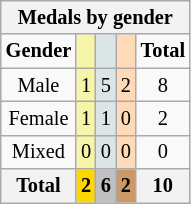<table class="wikitable" style="text-align:center;font-size:85%">
<tr style="background:#efefef;">
<th colspan=5>Medals by gender</th>
</tr>
<tr align=center>
<td><strong>Gender</strong></td>
<td style="background:#f7f6a8;"></td>
<td style="background:#dce5e5;"></td>
<td style="background:#ffdab9;"></td>
<td><strong>Total</strong></td>
</tr>
<tr align=center>
<td>Male</td>
<td style="background:#F7F6A8;">1</td>
<td style="background:#DCE5E5;">5</td>
<td style="background:#FFDAB9;">2</td>
<td>8</td>
</tr>
<tr align=center>
<td>Female</td>
<td style="background:#F7F6A8;">1</td>
<td style="background:#DCE5E5;">1</td>
<td style="background:#FFDAB9;">0</td>
<td>2</td>
</tr>
<tr align=center>
<td>Mixed</td>
<td style="background:#F7F6A8;">0</td>
<td style="background:#DCE5E5;">0</td>
<td style="background:#FFDAB9;">0</td>
<td>0</td>
</tr>
<tr align=center>
<th>Total</th>
<th style="background:gold;">2</th>
<th style="background:silver;">6</th>
<th style="background:#c96;">2</th>
<th>10</th>
</tr>
</table>
